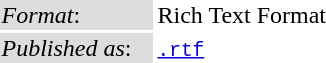<table style="text-align:left;">
<tr>
<td style="background:#ddd; width:100px;"><em>Format</em>:</td>
<td>Rich Text Format</td>
</tr>
<tr>
<td style="background:#ddd;"><em>Published as</em>:</td>
<td><code><a href='#'>.rtf</a></code></td>
</tr>
</table>
